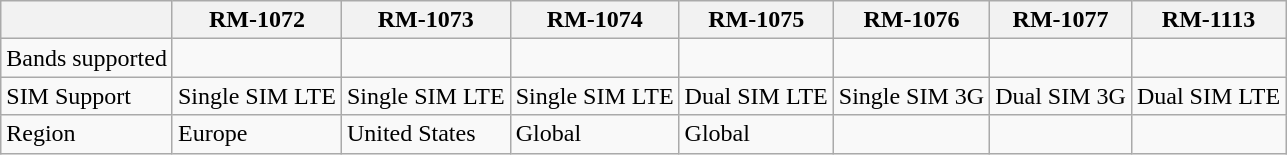<table class="wikitable">
<tr>
<th></th>
<th>RM-1072</th>
<th>RM-1073</th>
<th>RM-1074</th>
<th>RM-1075</th>
<th>RM-1076</th>
<th>RM-1077</th>
<th>RM-1113</th>
</tr>
<tr>
<td>Bands supported</td>
<td></td>
<td></td>
<td></td>
<td></td>
<td></td>
<td></td>
</tr>
<tr>
<td>SIM Support</td>
<td>Single SIM LTE</td>
<td>Single SIM LTE</td>
<td>Single SIM LTE</td>
<td>Dual SIM LTE</td>
<td>Single SIM 3G</td>
<td>Dual SIM 3G</td>
<td>Dual SIM LTE</td>
</tr>
<tr>
<td>Region</td>
<td>Europe</td>
<td>United States</td>
<td>Global</td>
<td>Global</td>
<td></td>
<td></td>
<td></td>
</tr>
</table>
